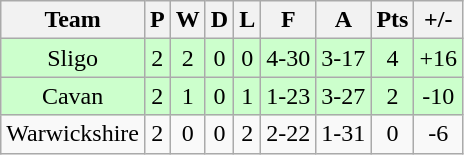<table class="wikitable">
<tr>
<th>Team</th>
<th>P</th>
<th>W</th>
<th>D</th>
<th>L</th>
<th>F</th>
<th>A</th>
<th>Pts</th>
<th>+/-</th>
</tr>
<tr align="center" style="background:#CCFFCC;">
<td>Sligo</td>
<td>2</td>
<td>2</td>
<td>0</td>
<td>0</td>
<td>4-30</td>
<td>3-17</td>
<td>4</td>
<td>+16</td>
</tr>
<tr align="center" style="background:#CCFFCC;">
<td>Cavan</td>
<td>2</td>
<td>1</td>
<td>0</td>
<td>1</td>
<td>1-23</td>
<td>3-27</td>
<td>2</td>
<td>-10</td>
</tr>
<tr align="center">
<td>Warwickshire</td>
<td>2</td>
<td>0</td>
<td>0</td>
<td>2</td>
<td>2-22</td>
<td>1-31</td>
<td>0</td>
<td>-6</td>
</tr>
</table>
